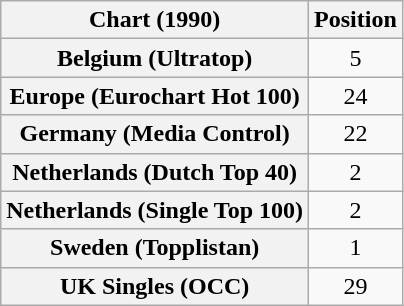<table class="wikitable sortable plainrowheaders" style="text-align:center">
<tr>
<th>Chart (1990)</th>
<th>Position</th>
</tr>
<tr>
<th scope="row">Belgium (Ultratop)</th>
<td>5</td>
</tr>
<tr>
<th scope="row">Europe (Eurochart Hot 100)</th>
<td>24</td>
</tr>
<tr>
<th scope="row">Germany (Media Control)</th>
<td>22</td>
</tr>
<tr>
<th scope="row">Netherlands (Dutch Top 40)</th>
<td>2</td>
</tr>
<tr>
<th scope="row">Netherlands (Single Top 100)</th>
<td>2</td>
</tr>
<tr>
<th scope="row">Sweden (Topplistan)</th>
<td>1</td>
</tr>
<tr>
<th scope="row">UK Singles (OCC)</th>
<td>29</td>
</tr>
</table>
